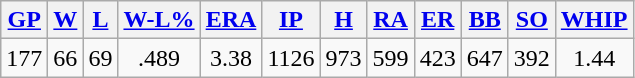<table class="wikitable">
<tr>
<th><a href='#'>GP</a></th>
<th><a href='#'>W</a></th>
<th><a href='#'>L</a></th>
<th><a href='#'>W-L%</a></th>
<th><a href='#'>ERA</a></th>
<th><a href='#'>IP</a></th>
<th><a href='#'>H</a></th>
<th><a href='#'>RA</a></th>
<th><a href='#'>ER</a></th>
<th><a href='#'>BB</a></th>
<th><a href='#'>SO</a></th>
<th><a href='#'>WHIP</a></th>
</tr>
<tr align=center>
<td>177</td>
<td>66</td>
<td>69</td>
<td>.489</td>
<td>3.38</td>
<td>1126</td>
<td>973</td>
<td>599</td>
<td>423</td>
<td>647</td>
<td>392</td>
<td>1.44</td>
</tr>
</table>
